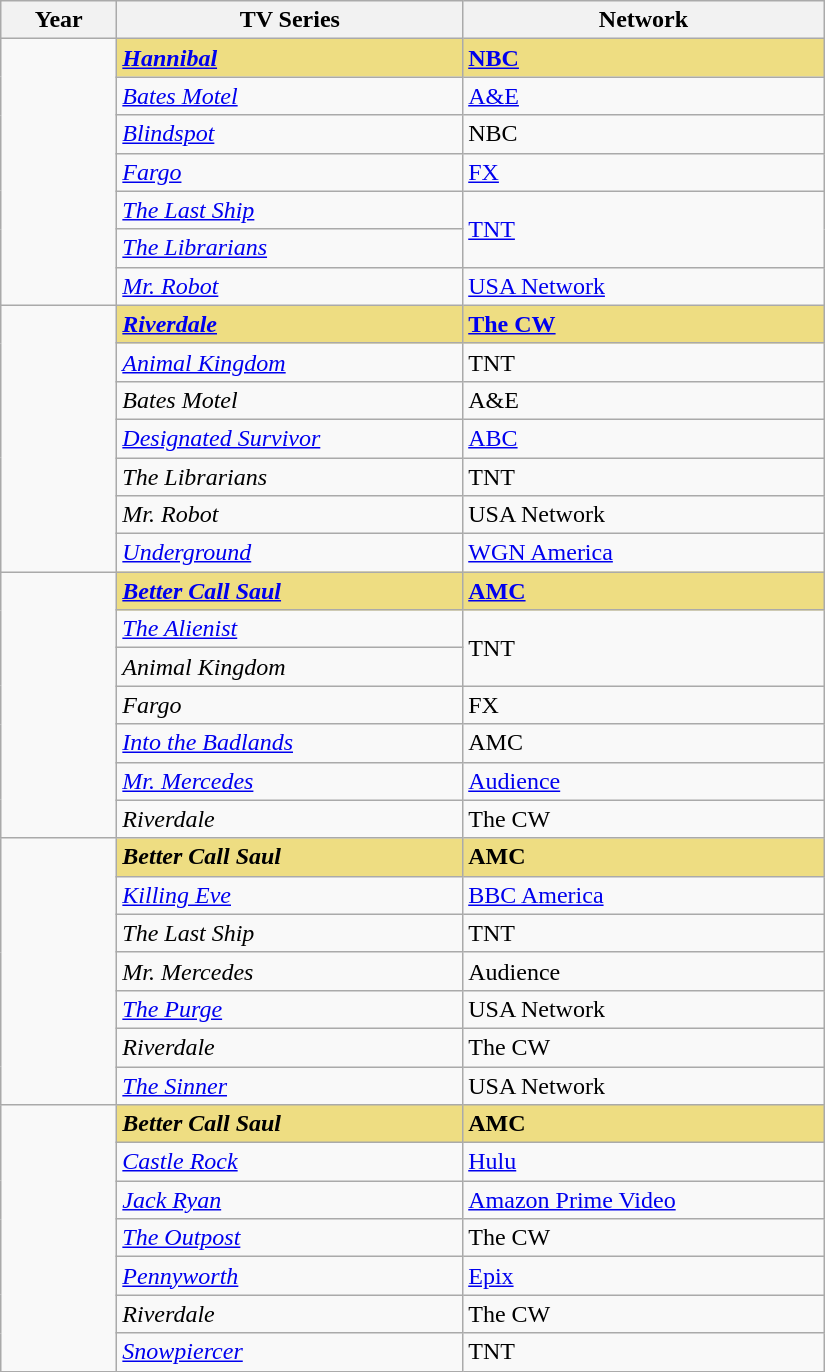<table class="wikitable" width="550px" border="1" cellpadding="5" cellspacing="0" align="centre">
<tr>
<th width="70px">Year</th>
<th>TV Series</th>
<th>Network</th>
</tr>
<tr>
<td rowspan="7"></td>
<td style="background:#EEDD82"><strong><em><a href='#'>Hannibal</a></em></strong></td>
<td style="background:#EEDD82"><strong><a href='#'>NBC</a></strong></td>
</tr>
<tr>
<td><em><a href='#'>Bates Motel</a></em></td>
<td><a href='#'>A&E</a></td>
</tr>
<tr>
<td><em><a href='#'>Blindspot</a></em></td>
<td>NBC</td>
</tr>
<tr>
<td><em><a href='#'>Fargo</a></em></td>
<td><a href='#'>FX</a></td>
</tr>
<tr>
<td><em><a href='#'>The Last Ship</a></em></td>
<td rowspan="2"><a href='#'>TNT</a></td>
</tr>
<tr>
<td><em><a href='#'>The Librarians</a></em></td>
</tr>
<tr>
<td><em><a href='#'>Mr. Robot</a></em></td>
<td><a href='#'>USA Network</a></td>
</tr>
<tr>
<td rowspan=7></td>
<td style="background:#EEDD82"><strong><em><a href='#'>Riverdale</a></em></strong></td>
<td style="background:#EEDD82"><strong><a href='#'>The CW</a></strong></td>
</tr>
<tr>
<td><em><a href='#'>Animal Kingdom</a></em></td>
<td>TNT</td>
</tr>
<tr>
<td><em>Bates Motel</em></td>
<td>A&E</td>
</tr>
<tr>
<td><em><a href='#'>Designated Survivor</a></em></td>
<td><a href='#'>ABC</a></td>
</tr>
<tr>
<td><em>The Librarians</em></td>
<td>TNT</td>
</tr>
<tr>
<td><em>Mr. Robot</em></td>
<td>USA Network</td>
</tr>
<tr>
<td><em><a href='#'>Underground</a></em></td>
<td><a href='#'>WGN America</a></td>
</tr>
<tr>
<td rowspan="7"></td>
<td style="background:#EEDD82"><strong><em><a href='#'>Better Call Saul</a></em></strong></td>
<td style="background:#EEDD82"><strong><a href='#'>AMC</a></strong></td>
</tr>
<tr>
<td><em><a href='#'>The Alienist</a></em></td>
<td rowspan="2">TNT</td>
</tr>
<tr>
<td><em>Animal Kingdom</em></td>
</tr>
<tr>
<td><em>Fargo</em></td>
<td>FX</td>
</tr>
<tr>
<td><em><a href='#'>Into the Badlands</a></em></td>
<td>AMC</td>
</tr>
<tr>
<td><em><a href='#'>Mr. Mercedes</a></em></td>
<td><a href='#'>Audience</a></td>
</tr>
<tr>
<td><em>Riverdale</em></td>
<td>The CW</td>
</tr>
<tr>
<td rowspan="7"></td>
<td style="background:#EEDD82"><strong><em>Better Call Saul</em></strong></td>
<td style="background:#EEDD82"><strong>AMC</strong></td>
</tr>
<tr>
<td><em><a href='#'>Killing Eve</a></em></td>
<td><a href='#'>BBC America</a></td>
</tr>
<tr>
<td><em>The Last Ship</em></td>
<td>TNT</td>
</tr>
<tr>
<td><em>Mr. Mercedes</em></td>
<td>Audience</td>
</tr>
<tr>
<td><em><a href='#'>The Purge</a></em></td>
<td>USA Network</td>
</tr>
<tr>
<td><em>Riverdale</em></td>
<td>The CW</td>
</tr>
<tr>
<td><em><a href='#'>The Sinner</a></em></td>
<td>USA Network</td>
</tr>
<tr>
<td rowspan="7"></td>
<td style="background:#EEDD82"><strong><em>Better Call Saul</em></strong></td>
<td style="background:#EEDD82"><strong>AMC</strong></td>
</tr>
<tr>
<td><em><a href='#'>Castle Rock</a></em></td>
<td><a href='#'>Hulu</a></td>
</tr>
<tr>
<td><em><a href='#'>Jack Ryan</a></em></td>
<td><a href='#'>Amazon Prime Video</a></td>
</tr>
<tr>
<td><em><a href='#'>The Outpost</a></em></td>
<td>The CW</td>
</tr>
<tr>
<td><em><a href='#'>Pennyworth</a></em></td>
<td><a href='#'>Epix</a></td>
</tr>
<tr>
<td><em>Riverdale</em></td>
<td>The CW</td>
</tr>
<tr>
<td><em><a href='#'>Snowpiercer</a></em></td>
<td>TNT</td>
</tr>
</table>
